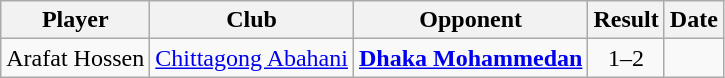<table class="wikitable">
<tr>
<th>Player</th>
<th>Club</th>
<th>Opponent</th>
<th style="text-align:center">Result</th>
<th>Date</th>
</tr>
<tr>
<td> Arafat Hossen</td>
<td><a href='#'>Chittagong Abahani</a></td>
<td><strong><a href='#'>Dhaka Mohammedan</a></strong></td>
<td align="center">1–2</td>
<td></td>
</tr>
</table>
